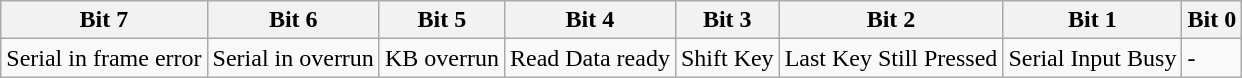<table class="wikitable">
<tr>
<th>Bit 7</th>
<th>Bit 6</th>
<th>Bit 5</th>
<th>Bit 4</th>
<th>Bit 3</th>
<th>Bit 2</th>
<th>Bit 1</th>
<th>Bit 0</th>
</tr>
<tr>
<td>Serial in frame error</td>
<td>Serial in overrun</td>
<td>KB overrun</td>
<td>Read Data ready</td>
<td>Shift Key</td>
<td>Last Key Still Pressed</td>
<td>Serial Input Busy</td>
<td>-</td>
</tr>
</table>
